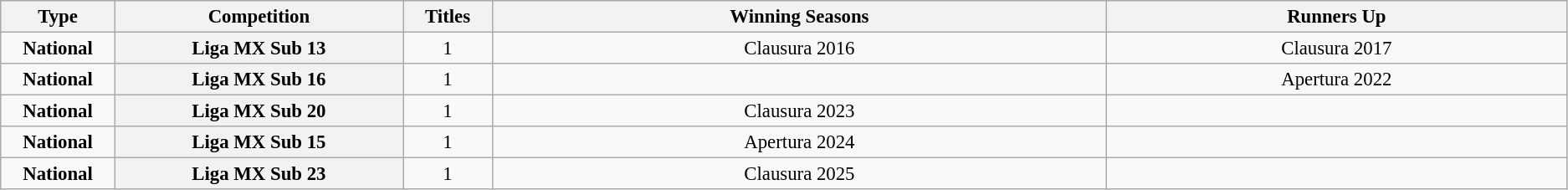<table class="wikitable plainrowheaders" style="font-size:95%; text-align:center;">
<tr>
<th style="width: 1%;">Type</th>
<th style="width: 5%;">Competition</th>
<th style="width: 1%;">Titles</th>
<th style="width: 12%;">Winning Seasons</th>
<th style="width: 9%;">Runners Up</th>
</tr>
<tr>
<td><strong>National</strong></td>
<th scope=col>Liga MX Sub 13</th>
<td align="center">1</td>
<td>Clausura 2016</td>
<td>Clausura 2017</td>
</tr>
<tr>
<td><strong>National</strong></td>
<th scope=col>Liga MX Sub 16</th>
<td align="center">1</td>
<td></td>
<td>Apertura 2022</td>
</tr>
<tr>
<td><strong>National</strong></td>
<th scope=col>Liga MX Sub 20</th>
<td align="center">1</td>
<td>Clausura 2023</td>
<td></td>
</tr>
<tr>
<td><strong>National</strong></td>
<th scope=col>Liga MX Sub 15</th>
<td align="center">1</td>
<td>Apertura 2024</td>
<td></td>
</tr>
<tr>
<td><strong>National</strong></td>
<th scope=col>Liga MX Sub 23</th>
<td align="center">1</td>
<td>Clausura 2025</td>
<td></td>
</tr>
</table>
